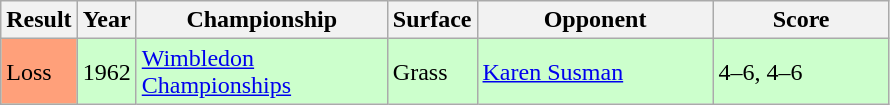<table class='sortable wikitable'>
<tr>
<th>Result</th>
<th>Year</th>
<th style="width:160px">Championship</th>
<th style="width:50px">Surface</th>
<th style="width:150px">Opponent</th>
<th style="width:110px" class="unsortable">Score</th>
</tr>
<tr style="background:#cfc;">
<td style="background:#ffa07a;">Loss</td>
<td>1962</td>
<td><a href='#'>Wimbledon Championships</a></td>
<td>Grass</td>
<td> <a href='#'>Karen Susman</a></td>
<td>4–6, 4–6</td>
</tr>
</table>
